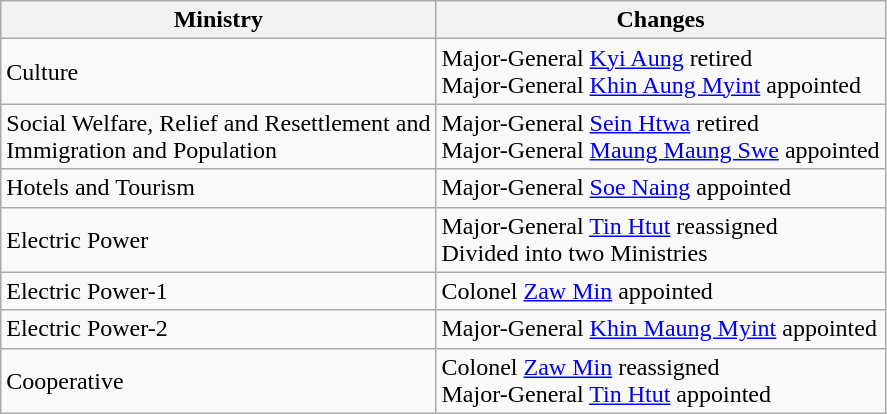<table class=wikitable>
<tr>
<th>Ministry</th>
<th>Changes</th>
</tr>
<tr>
<td>Culture</td>
<td>Major-General <a href='#'>Kyi Aung</a> retired<br>Major-General <a href='#'>Khin Aung Myint</a> appointed</td>
</tr>
<tr>
<td>Social Welfare, Relief and Resettlement and<br>Immigration and Population</td>
<td>Major-General <a href='#'>Sein Htwa</a> retired<br>Major-General <a href='#'>Maung Maung Swe</a> appointed</td>
</tr>
<tr>
<td>Hotels and Tourism</td>
<td>Major-General <a href='#'>Soe Naing</a> appointed</td>
</tr>
<tr>
<td>Electric Power</td>
<td>Major-General <a href='#'>Tin Htut</a> reassigned<br>Divided into two Ministries</td>
</tr>
<tr>
<td>Electric Power-1</td>
<td>Colonel <a href='#'>Zaw Min</a> appointed</td>
</tr>
<tr>
<td>Electric Power-2</td>
<td>Major-General <a href='#'>Khin Maung Myint</a> appointed</td>
</tr>
<tr>
<td>Cooperative</td>
<td>Colonel <a href='#'>Zaw Min</a> reassigned<br> Major-General <a href='#'>Tin Htut</a> appointed</td>
</tr>
</table>
